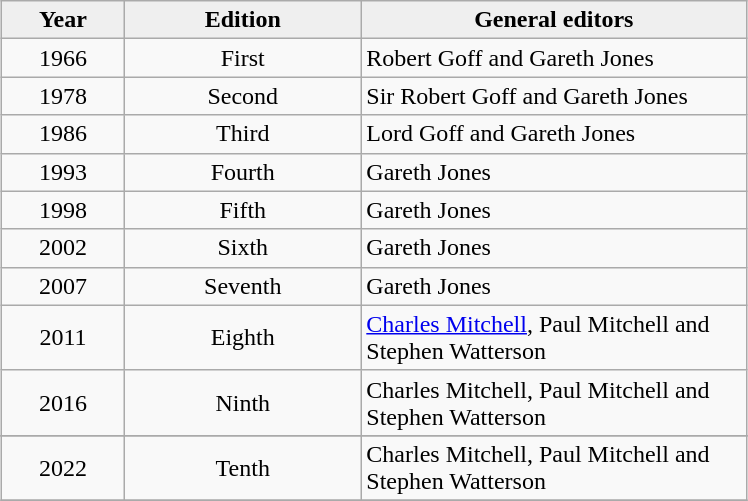<table class="wikitable" style="margin: 1em auto 1em auto">
<tr>
<td align="center" style="background: #efefef;" width="75"><strong>Year</strong></td>
<td align="center" style="background: #efefef;" width="150"><strong>Edition</strong></td>
<td align="center" style="background: #efefef;" width="250"><strong>General editors</strong></td>
</tr>
<tr>
<td align="center">1966</td>
<td align="center">First</td>
<td>Robert Goff and Gareth Jones</td>
</tr>
<tr>
<td align="center">1978</td>
<td align="center">Second</td>
<td>Sir Robert Goff and Gareth Jones</td>
</tr>
<tr>
<td align="center">1986</td>
<td align="center">Third</td>
<td>Lord Goff and Gareth Jones</td>
</tr>
<tr>
<td align="center">1993</td>
<td align="center">Fourth</td>
<td>Gareth Jones</td>
</tr>
<tr>
<td align="center">1998</td>
<td align="center">Fifth</td>
<td>Gareth Jones</td>
</tr>
<tr>
<td align="center">2002</td>
<td align="center">Sixth</td>
<td>Gareth Jones</td>
</tr>
<tr>
<td align="center">2007</td>
<td align="center">Seventh</td>
<td>Gareth Jones</td>
</tr>
<tr>
<td align="center">2011</td>
<td align="center">Eighth</td>
<td><a href='#'>Charles Mitchell</a>, Paul Mitchell and Stephen Watterson</td>
</tr>
<tr>
<td align="center">2016</td>
<td align="center">Ninth</td>
<td>Charles Mitchell, Paul Mitchell and Stephen Watterson</td>
</tr>
<tr>
</tr>
<tr>
<td align="center">2022</td>
<td align="center">Tenth</td>
<td>Charles Mitchell, Paul Mitchell and Stephen Watterson</td>
</tr>
<tr>
</tr>
</table>
